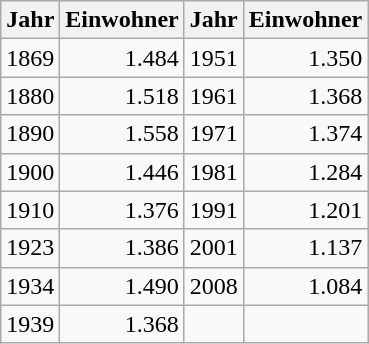<table class="wikitable">
<tr>
<th>Jahr</th>
<th style="text-align: right">Einwohner</th>
<th>Jahr</th>
<th style="text-align: right">Einwohner</th>
</tr>
<tr>
<td>1869</td>
<td style="text-align: right">1.484</td>
<td>1951</td>
<td style="text-align: right">1.350</td>
</tr>
<tr>
<td>1880</td>
<td style="text-align: right">1.518</td>
<td>1961</td>
<td style="text-align: right">1.368</td>
</tr>
<tr>
<td>1890</td>
<td style="text-align: right">1.558</td>
<td>1971</td>
<td style="text-align: right">1.374</td>
</tr>
<tr>
<td>1900</td>
<td style="text-align: right">1.446</td>
<td>1981</td>
<td style="text-align: right">1.284</td>
</tr>
<tr>
<td>1910</td>
<td style="text-align: right">1.376</td>
<td>1991</td>
<td style="text-align: right">1.201</td>
</tr>
<tr>
<td>1923</td>
<td style="text-align: right">1.386</td>
<td>2001</td>
<td style="text-align: right">1.137</td>
</tr>
<tr>
<td>1934</td>
<td style="text-align: right">1.490</td>
<td>2008</td>
<td style="text-align: right">1.084</td>
</tr>
<tr>
<td>1939</td>
<td style="text-align: right">1.368</td>
<td></td>
</tr>
</table>
